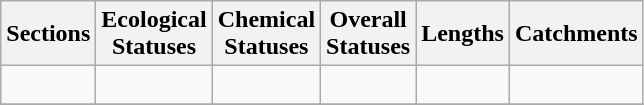<table class="wikitable">
<tr>
<th>Sections</th>
<th>Ecological<br>Statuses</th>
<th>Chemical<br>Statuses</th>
<th>Overall<br>Statuses</th>
<th>Lengths</th>
<th>Catchments</th>
</tr>
<tr>
<td><br></td>
<td></td>
<td></td>
<td></td>
<td><br></td>
<td><br></td>
</tr>
<tr>
</tr>
</table>
